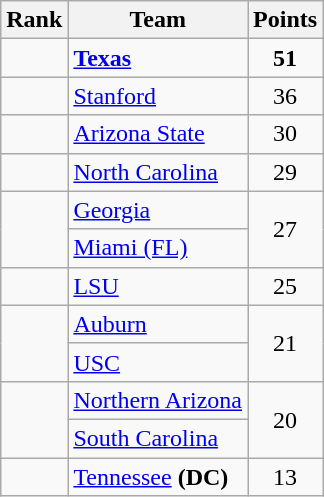<table class="wikitable sortable" style="text-align:center">
<tr>
<th>Rank</th>
<th>Team</th>
<th>Points</th>
</tr>
<tr>
<td></td>
<td align="left"><strong><a href='#'>Texas</a></strong></td>
<td><strong>51</strong></td>
</tr>
<tr>
<td></td>
<td align="left"><a href='#'>Stanford</a></td>
<td>36</td>
</tr>
<tr>
<td></td>
<td align="left"><a href='#'>Arizona State</a></td>
<td>30</td>
</tr>
<tr>
<td></td>
<td align="left"><a href='#'>North Carolina</a></td>
<td>29</td>
</tr>
<tr>
<td rowspan=2></td>
<td align="left"><a href='#'>Georgia</a></td>
<td rowspan=2>27</td>
</tr>
<tr>
<td align="left"><a href='#'>Miami (FL)</a></td>
</tr>
<tr>
<td></td>
<td align="left"><a href='#'>LSU</a></td>
<td>25</td>
</tr>
<tr>
<td rowspan=2></td>
<td align="left"><a href='#'>Auburn</a></td>
<td rowspan=2>21</td>
</tr>
<tr>
<td align="left"><a href='#'>USC</a></td>
</tr>
<tr>
<td rowspan=2></td>
<td align="left"><a href='#'>Northern Arizona</a></td>
<td rowspan=2>20</td>
</tr>
<tr>
<td align="left"><a href='#'>South Carolina</a></td>
</tr>
<tr>
<td></td>
<td align="left"><a href='#'>Tennessee</a> <strong>(DC)</strong></td>
<td>13</td>
</tr>
</table>
